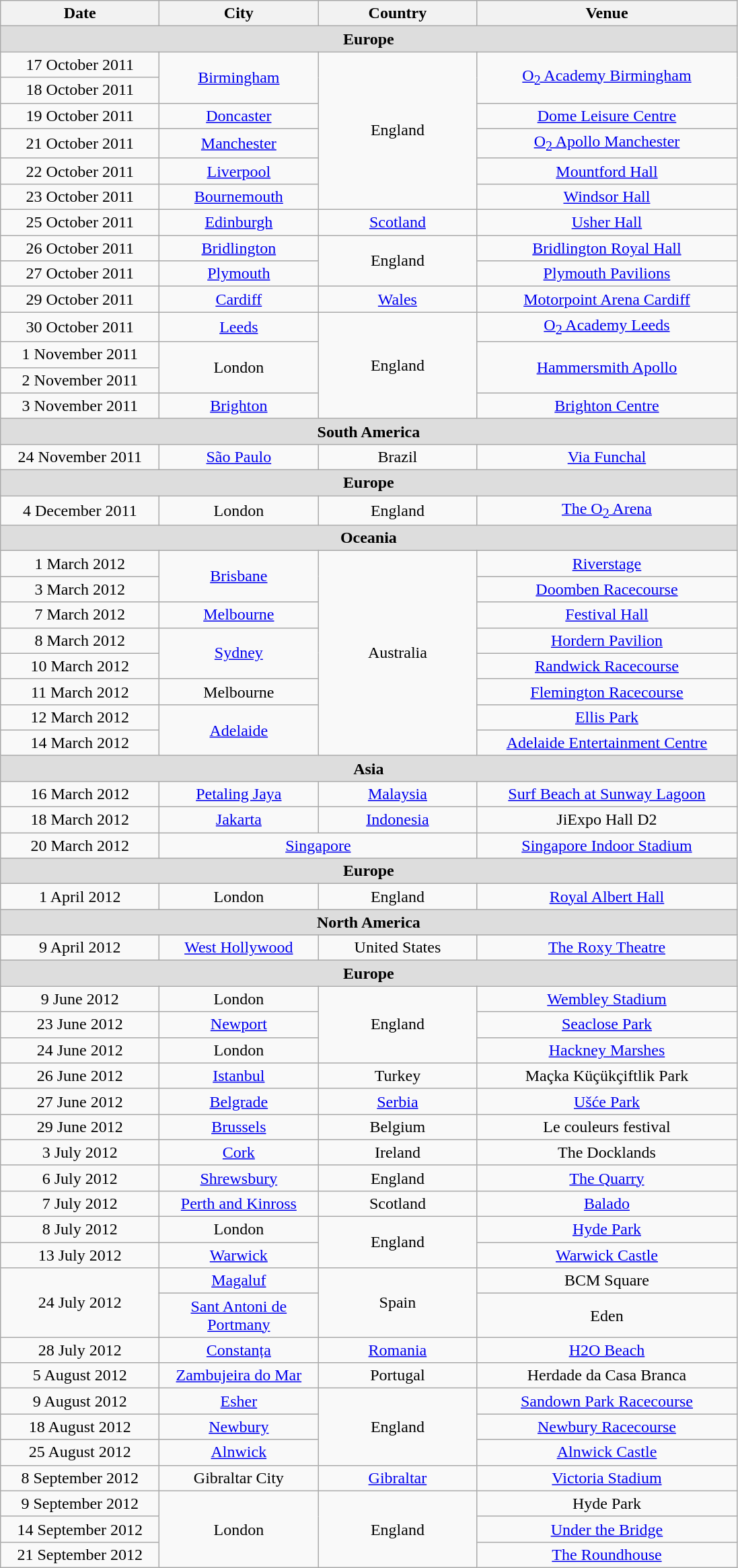<table class="wikitable" style="text-align:center;">
<tr>
<th style="width:150px;">Date</th>
<th style="width:150px;">City</th>
<th style="width:150px;">Country</th>
<th style="width:250px;">Venue</th>
</tr>
<tr style="background:#ddd;">
<td colspan="4"><strong>Europe</strong></td>
</tr>
<tr>
<td>17 October 2011</td>
<td rowspan="2"><a href='#'>Birmingham</a></td>
<td rowspan="6">England</td>
<td rowspan="2"><a href='#'>O<sub>2</sub> Academy Birmingham</a></td>
</tr>
<tr>
<td>18 October 2011</td>
</tr>
<tr>
<td>19 October 2011</td>
<td><a href='#'>Doncaster</a></td>
<td><a href='#'>Dome Leisure Centre</a></td>
</tr>
<tr>
<td>21 October 2011</td>
<td><a href='#'>Manchester</a></td>
<td><a href='#'>O<sub>2</sub> Apollo Manchester</a></td>
</tr>
<tr>
<td>22 October 2011</td>
<td><a href='#'>Liverpool</a></td>
<td><a href='#'>Mountford Hall</a></td>
</tr>
<tr>
<td>23 October 2011</td>
<td><a href='#'>Bournemouth</a></td>
<td><a href='#'>Windsor Hall</a></td>
</tr>
<tr>
<td>25 October 2011</td>
<td><a href='#'>Edinburgh</a></td>
<td><a href='#'>Scotland</a></td>
<td><a href='#'>Usher Hall</a></td>
</tr>
<tr>
<td>26 October 2011</td>
<td><a href='#'>Bridlington</a></td>
<td rowspan="2">England</td>
<td><a href='#'>Bridlington Royal Hall</a></td>
</tr>
<tr>
<td>27 October 2011</td>
<td><a href='#'>Plymouth</a></td>
<td><a href='#'>Plymouth Pavilions</a></td>
</tr>
<tr>
<td>29 October 2011</td>
<td><a href='#'>Cardiff</a></td>
<td><a href='#'>Wales</a></td>
<td><a href='#'>Motorpoint Arena Cardiff</a></td>
</tr>
<tr>
<td>30 October 2011</td>
<td><a href='#'>Leeds</a></td>
<td rowspan="4">England</td>
<td><a href='#'>O<sub>2</sub> Academy Leeds</a></td>
</tr>
<tr>
<td>1 November 2011</td>
<td rowspan="2">London</td>
<td rowspan="2"><a href='#'>Hammersmith Apollo</a></td>
</tr>
<tr>
<td>2 November 2011</td>
</tr>
<tr>
<td>3 November 2011</td>
<td><a href='#'>Brighton</a></td>
<td><a href='#'>Brighton Centre</a></td>
</tr>
<tr style="background:#ddd;">
<td colspan="4"><strong>South America</strong></td>
</tr>
<tr>
<td>24 November 2011</td>
<td><a href='#'>São Paulo</a></td>
<td>Brazil</td>
<td><a href='#'>Via Funchal</a></td>
</tr>
<tr style="background:#ddd;">
<td colspan="4"><strong>Europe</strong></td>
</tr>
<tr>
<td>4 December 2011</td>
<td>London</td>
<td>England</td>
<td><a href='#'>The O<sub>2</sub> Arena</a></td>
</tr>
<tr style="background:#ddd;">
<td colspan="4"><strong>Oceania</strong></td>
</tr>
<tr>
<td>1 March 2012</td>
<td rowspan="2"><a href='#'>Brisbane</a></td>
<td rowspan="8">Australia</td>
<td><a href='#'>Riverstage</a></td>
</tr>
<tr>
<td>3 March 2012</td>
<td><a href='#'>Doomben Racecourse</a></td>
</tr>
<tr>
<td>7 March 2012</td>
<td><a href='#'>Melbourne</a></td>
<td><a href='#'>Festival Hall</a></td>
</tr>
<tr>
<td>8 March 2012</td>
<td rowspan="2"><a href='#'>Sydney</a></td>
<td><a href='#'>Hordern Pavilion</a></td>
</tr>
<tr>
<td>10 March 2012</td>
<td><a href='#'>Randwick Racecourse</a></td>
</tr>
<tr>
<td>11 March 2012</td>
<td>Melbourne</td>
<td><a href='#'>Flemington Racecourse</a></td>
</tr>
<tr>
<td>12 March 2012</td>
<td rowspan="2"><a href='#'>Adelaide</a></td>
<td><a href='#'>Ellis Park</a></td>
</tr>
<tr>
<td>14 March 2012</td>
<td><a href='#'>Adelaide Entertainment Centre</a></td>
</tr>
<tr style="background:#ddd;">
<td colspan="4"><strong>Asia</strong></td>
</tr>
<tr>
<td>16 March 2012</td>
<td><a href='#'>Petaling Jaya</a></td>
<td><a href='#'>Malaysia</a></td>
<td><a href='#'>Surf Beach at Sunway Lagoon</a></td>
</tr>
<tr>
<td>18 March 2012</td>
<td><a href='#'>Jakarta</a></td>
<td><a href='#'>Indonesia</a></td>
<td>JiExpo Hall D2</td>
</tr>
<tr>
<td>20 March 2012</td>
<td colspan="2"><a href='#'>Singapore</a></td>
<td><a href='#'>Singapore Indoor Stadium</a></td>
</tr>
<tr style="background:#ddd;">
<td colspan="4"><strong>Europe</strong></td>
</tr>
<tr>
<td>1 April 2012</td>
<td>London</td>
<td>England</td>
<td><a href='#'>Royal Albert Hall</a></td>
</tr>
<tr style="background:#ddd;">
<td colspan="4"><strong>North America</strong></td>
</tr>
<tr>
<td>9 April 2012</td>
<td><a href='#'>West Hollywood</a></td>
<td>United States</td>
<td><a href='#'>The Roxy Theatre</a></td>
</tr>
<tr style="background:#ddd;">
<td colspan="4"><strong>Europe</strong></td>
</tr>
<tr>
<td>9 June 2012</td>
<td>London</td>
<td rowspan="3">England</td>
<td><a href='#'>Wembley Stadium</a></td>
</tr>
<tr>
<td>23 June 2012</td>
<td><a href='#'>Newport</a></td>
<td><a href='#'>Seaclose Park</a></td>
</tr>
<tr>
<td>24 June 2012</td>
<td>London</td>
<td><a href='#'>Hackney Marshes</a></td>
</tr>
<tr>
<td>26 June 2012</td>
<td><a href='#'>Istanbul</a></td>
<td>Turkey</td>
<td>Maçka Küçükçiftlik Park</td>
</tr>
<tr>
<td>27 June 2012</td>
<td><a href='#'>Belgrade</a></td>
<td><a href='#'>Serbia</a></td>
<td><a href='#'>Ušće Park</a></td>
</tr>
<tr>
<td>29 June 2012</td>
<td><a href='#'>Brussels</a></td>
<td>Belgium</td>
<td>Le couleurs festival</td>
</tr>
<tr>
<td>3 July 2012</td>
<td><a href='#'>Cork</a></td>
<td>Ireland</td>
<td>The Docklands</td>
</tr>
<tr>
<td>6 July 2012</td>
<td><a href='#'>Shrewsbury</a></td>
<td>England</td>
<td><a href='#'>The Quarry</a></td>
</tr>
<tr>
<td>7 July 2012</td>
<td><a href='#'>Perth and Kinross</a></td>
<td>Scotland</td>
<td><a href='#'>Balado</a></td>
</tr>
<tr>
<td>8 July 2012</td>
<td>London</td>
<td rowspan="2">England</td>
<td><a href='#'>Hyde Park</a></td>
</tr>
<tr>
<td>13 July 2012</td>
<td><a href='#'>Warwick</a></td>
<td><a href='#'>Warwick Castle</a></td>
</tr>
<tr>
<td rowspan="2">24 July 2012</td>
<td><a href='#'>Magaluf</a></td>
<td rowspan="2">Spain</td>
<td>BCM Square</td>
</tr>
<tr>
<td><a href='#'>Sant Antoni de Portmany</a></td>
<td>Eden</td>
</tr>
<tr>
<td>28 July 2012</td>
<td><a href='#'>Constanța</a></td>
<td><a href='#'>Romania</a></td>
<td><a href='#'>H2O Beach</a></td>
</tr>
<tr>
<td>5 August 2012</td>
<td><a href='#'>Zambujeira do Mar</a></td>
<td>Portugal</td>
<td>Herdade da Casa Branca</td>
</tr>
<tr>
<td>9 August 2012</td>
<td><a href='#'>Esher</a></td>
<td rowspan="3">England</td>
<td><a href='#'>Sandown Park Racecourse</a></td>
</tr>
<tr>
<td>18 August 2012</td>
<td><a href='#'>Newbury</a></td>
<td><a href='#'>Newbury Racecourse</a></td>
</tr>
<tr>
<td>25 August 2012</td>
<td><a href='#'>Alnwick</a></td>
<td><a href='#'>Alnwick Castle</a></td>
</tr>
<tr>
<td>8 September 2012</td>
<td>Gibraltar City</td>
<td><a href='#'>Gibraltar</a></td>
<td><a href='#'>Victoria Stadium</a></td>
</tr>
<tr>
<td>9 September 2012</td>
<td rowspan="3">London</td>
<td rowspan="3">England</td>
<td>Hyde Park</td>
</tr>
<tr>
<td>14 September 2012</td>
<td><a href='#'>Under the Bridge</a></td>
</tr>
<tr>
<td>21 September 2012</td>
<td><a href='#'>The Roundhouse</a></td>
</tr>
</table>
